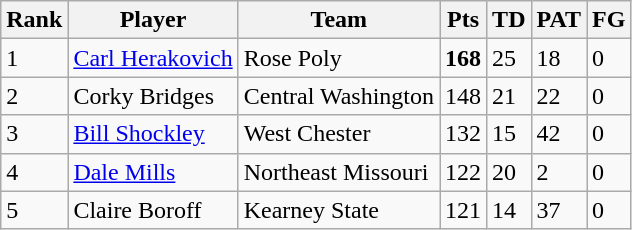<table class="wikitable sortable">
<tr>
<th>Rank</th>
<th>Player</th>
<th>Team</th>
<th>Pts</th>
<th>TD</th>
<th>PAT</th>
<th>FG</th>
</tr>
<tr>
<td>1</td>
<td><a href='#'>Carl Herakovich</a></td>
<td>Rose Poly</td>
<td><strong>168</strong></td>
<td>25</td>
<td>18</td>
<td>0</td>
</tr>
<tr>
<td>2</td>
<td>Corky Bridges</td>
<td>Central Washington</td>
<td>148</td>
<td>21</td>
<td>22</td>
<td>0</td>
</tr>
<tr>
<td>3</td>
<td><a href='#'>Bill Shockley</a></td>
<td>West Chester</td>
<td>132</td>
<td>15</td>
<td>42</td>
<td>0</td>
</tr>
<tr>
<td>4</td>
<td><a href='#'>Dale Mills</a></td>
<td>Northeast Missouri</td>
<td>122</td>
<td>20</td>
<td>2</td>
<td>0</td>
</tr>
<tr>
<td>5</td>
<td>Claire Boroff</td>
<td>Kearney State</td>
<td>121</td>
<td>14</td>
<td>37</td>
<td>0</td>
</tr>
</table>
